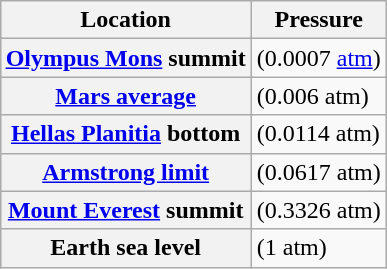<table class="wikitable plainrowheaders" style="float:right; margin-right:20px">
<tr>
<th scope="col">Location</th>
<th scope="col">Pressure</th>
</tr>
<tr>
<th scope="row"><a href='#'>Olympus Mons</a> summit</th>
<td> (0.0007 <a href='#'>atm</a>)</td>
</tr>
<tr>
<th scope="row"><a href='#'>Mars average</a></th>
<td> (0.006 atm)</td>
</tr>
<tr>
<th scope="row"><a href='#'>Hellas Planitia</a> bottom</th>
<td> (0.0114 atm)</td>
</tr>
<tr>
<th scope="row"><a href='#'>Armstrong limit</a></th>
<td> (0.0617 atm)</td>
</tr>
<tr>
<th scope="row"><a href='#'>Mount Everest</a> summit</th>
<td> (0.3326 atm)</td>
</tr>
<tr>
<th scope="row">Earth sea level</th>
<td> (1 atm)</td>
</tr>
</table>
